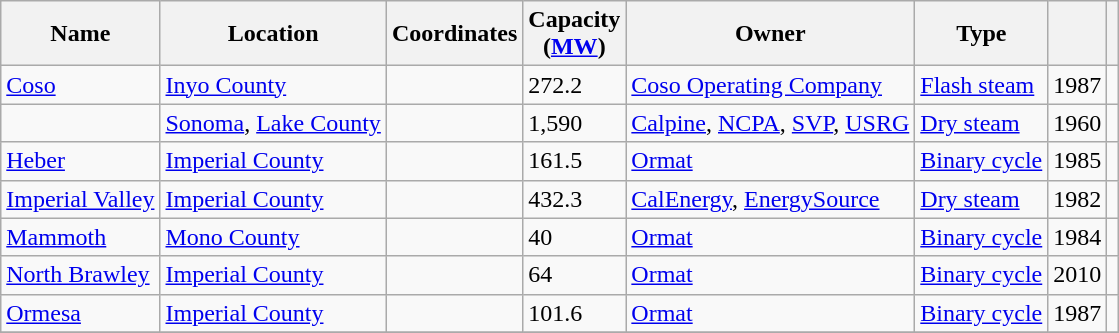<table class="wikitable sortable">
<tr>
<th>Name</th>
<th>Location</th>
<th>Coordinates</th>
<th>Capacity<br>(<a href='#'>MW</a>)</th>
<th>Owner</th>
<th>Type</th>
<th></th>
<th class="unsortable"></th>
</tr>
<tr>
<td><a href='#'>Coso</a></td>
<td><a href='#'>Inyo County</a></td>
<td></td>
<td>272.2</td>
<td><a href='#'>Coso Operating Company</a></td>
<td><a href='#'>Flash steam</a></td>
<td>1987</td>
<td></td>
</tr>
<tr>
<td></td>
<td><a href='#'>Sonoma</a>, <a href='#'>Lake County</a></td>
<td></td>
<td>1,590</td>
<td><a href='#'>Calpine</a>, <a href='#'>NCPA</a>, <a href='#'>SVP</a>, <a href='#'>USRG</a></td>
<td><a href='#'>Dry steam</a></td>
<td>1960</td>
<td></td>
</tr>
<tr>
<td><a href='#'>Heber</a></td>
<td><a href='#'>Imperial County</a></td>
<td></td>
<td>161.5</td>
<td><a href='#'>Ormat</a></td>
<td><a href='#'>Binary cycle</a></td>
<td>1985</td>
<td></td>
</tr>
<tr>
<td><a href='#'>Imperial Valley</a></td>
<td><a href='#'>Imperial County</a></td>
<td></td>
<td>432.3</td>
<td><a href='#'>CalEnergy</a>, <a href='#'>EnergySource</a></td>
<td><a href='#'>Dry steam</a></td>
<td>1982</td>
<td></td>
</tr>
<tr>
<td><a href='#'>Mammoth</a></td>
<td><a href='#'>Mono County</a></td>
<td></td>
<td>40</td>
<td><a href='#'>Ormat</a></td>
<td><a href='#'>Binary cycle</a></td>
<td>1984</td>
<td></td>
</tr>
<tr>
<td><a href='#'>North Brawley</a></td>
<td><a href='#'>Imperial County</a></td>
<td></td>
<td>64</td>
<td><a href='#'>Ormat</a></td>
<td><a href='#'>Binary cycle</a></td>
<td>2010</td>
<td></td>
</tr>
<tr>
<td><a href='#'>Ormesa</a></td>
<td><a href='#'>Imperial County</a></td>
<td></td>
<td>101.6</td>
<td><a href='#'>Ormat</a></td>
<td><a href='#'>Binary cycle</a></td>
<td>1987</td>
<td></td>
</tr>
<tr>
</tr>
</table>
